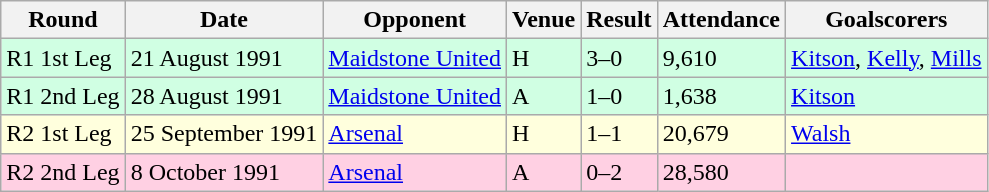<table class="wikitable">
<tr>
<th>Round</th>
<th>Date</th>
<th>Opponent</th>
<th>Venue</th>
<th>Result</th>
<th>Attendance</th>
<th>Goalscorers</th>
</tr>
<tr style="background-color: #d0ffe3;">
<td>R1 1st Leg</td>
<td>21 August 1991</td>
<td><a href='#'>Maidstone United</a></td>
<td>H</td>
<td>3–0</td>
<td>9,610</td>
<td><a href='#'>Kitson</a>, <a href='#'>Kelly</a>, <a href='#'>Mills</a></td>
</tr>
<tr style="background-color: #d0ffe3;">
<td>R1 2nd Leg</td>
<td>28 August 1991</td>
<td><a href='#'>Maidstone United</a></td>
<td>A</td>
<td>1–0</td>
<td>1,638</td>
<td><a href='#'>Kitson</a></td>
</tr>
<tr style="background-color: #ffffdd;">
<td>R2 1st Leg</td>
<td>25 September 1991</td>
<td><a href='#'>Arsenal</a></td>
<td>H</td>
<td>1–1</td>
<td>20,679</td>
<td><a href='#'>Walsh</a></td>
</tr>
<tr style="background-color: #ffd0e3;">
<td>R2 2nd Leg</td>
<td>8 October 1991</td>
<td><a href='#'>Arsenal</a></td>
<td>A</td>
<td>0–2</td>
<td>28,580</td>
<td></td>
</tr>
</table>
